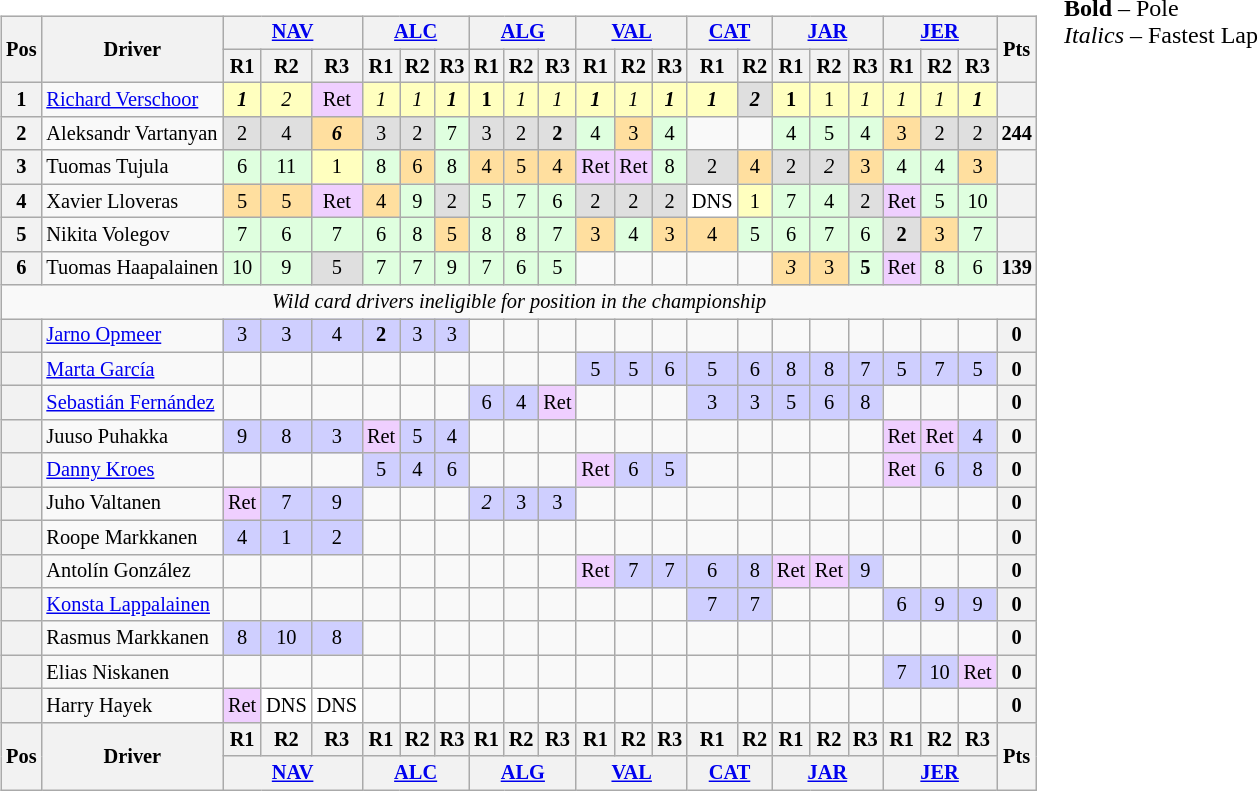<table>
<tr>
<td><br><table class="wikitable" style="font-size: 85%; text-align:center">
<tr>
<th rowspan=2>Pos</th>
<th rowspan=2>Driver</th>
<th colspan=3><a href='#'>NAV</a><br></th>
<th colspan=3><a href='#'>ALC</a><br></th>
<th colspan=3><a href='#'>ALG</a><br></th>
<th colspan=3><a href='#'>VAL</a><br></th>
<th colspan=2><a href='#'>CAT</a><br></th>
<th colspan=3><a href='#'>JAR</a><br></th>
<th colspan=3><a href='#'>JER</a><br></th>
<th rowspan=2>Pts</th>
</tr>
<tr>
<th>R1</th>
<th>R2</th>
<th>R3</th>
<th>R1</th>
<th>R2</th>
<th>R3</th>
<th>R1</th>
<th>R2</th>
<th>R3</th>
<th>R1</th>
<th>R2</th>
<th>R3</th>
<th>R1</th>
<th>R2</th>
<th>R1</th>
<th>R2</th>
<th>R3</th>
<th>R1</th>
<th>R2</th>
<th>R3</th>
</tr>
<tr>
<th>1</th>
<td style="text-align:left"> <a href='#'>Richard Verschoor</a></td>
<td style="background:#FFFFBF"><strong><em>1</em></strong></td>
<td style="background:#FFFFBF"><em>2</em></td>
<td style="background:#EFCFFF">Ret</td>
<td style="background:#FFFFBF"><em>1</em></td>
<td style="background:#FFFFBF"><em>1</em></td>
<td style="background:#FFFFBF"><strong><em>1</em></strong></td>
<td style="background:#FFFFBF"><strong>1</strong></td>
<td style="background:#FFFFBF"><em>1</em></td>
<td style="background:#FFFFBF"><em>1</em></td>
<td style="background:#FFFFBF"><strong><em>1</em></strong></td>
<td style="background:#FFFFBF"><em>1</em></td>
<td style="background:#FFFFBF"><strong><em>1</em></strong></td>
<td style="background:#FFFFBF"><strong><em>1</em></strong></td>
<td style="background:#DFDFDF"><strong><em>2</em></strong></td>
<td style="background:#FFFFBF"><strong>1</strong></td>
<td style="background:#FFFFBF">1</td>
<td style="background:#FFFFBF"><em>1</em></td>
<td style="background:#FFFFBF"><em>1</em></td>
<td style="background:#FFFFBF"><em>1</em></td>
<td style="background:#FFFFBF"><strong><em>1</em></strong></td>
<th></th>
</tr>
<tr>
<th>2</th>
<td style="text-align:left"> Aleksandr Vartanyan</td>
<td style="background:#DFDFDF">2</td>
<td style="background:#DFDFDF">4</td>
<td style="background:#FFDF9F"><strong><em>6</em></strong></td>
<td style="background:#DFDFDF">3</td>
<td style="background:#DFDFDF">2</td>
<td style="background:#DFFFDF">7</td>
<td style="background:#DFDFDF">3</td>
<td style="background:#DFDFDF">2</td>
<td style="background:#DFDFDF"><strong>2</strong></td>
<td style="background:#DFFFDF">4</td>
<td style="background:#FFDF9F">3</td>
<td style="background:#DFFFDF">4</td>
<td></td>
<td></td>
<td style="background:#DFFFDF">4</td>
<td style="background:#DFFFDF">5</td>
<td style="background:#DFFFDF">4</td>
<td style="background:#FFDF9F">3</td>
<td style="background:#DFDFDF">2</td>
<td style="background:#DFDFDF">2</td>
<th>244</th>
</tr>
<tr>
<th>3</th>
<td style="text-align:left"> Tuomas Tujula</td>
<td style="background:#DFFFDF">6</td>
<td style="background:#DFFFDF">11</td>
<td style="background:#FFFFBF">1</td>
<td style="background:#DFFFDF">8</td>
<td style="background:#FFDF9F">6</td>
<td style="background:#DFFFDF">8</td>
<td style="background:#FFDF9F">4</td>
<td style="background:#FFDF9F">5</td>
<td style="background:#FFDF9F">4</td>
<td style="background:#EFCFFF">Ret</td>
<td style="background:#EFCFFF">Ret</td>
<td style="background:#DFFFDF">8</td>
<td style="background:#DFDFDF">2</td>
<td style="background:#FFDF9F">4</td>
<td style="background:#DFDFDF">2</td>
<td style="background:#DFDFDF"><em>2</em></td>
<td style="background:#FFDF9F">3</td>
<td style="background:#DFFFDF">4</td>
<td style="background:#DFFFDF">4</td>
<td style="background:#FFDF9F">3</td>
<th></th>
</tr>
<tr>
<th>4</th>
<td style="text-align:left"> Xavier Lloveras</td>
<td style="background:#FFDF9F">5</td>
<td style="background:#FFDF9F">5</td>
<td style="background:#EFCFFF">Ret</td>
<td style="background:#FFDF9F">4</td>
<td style="background:#DFFFDF">9</td>
<td style="background:#DFDFDF">2</td>
<td style="background:#DFFFDF">5</td>
<td style="background:#DFFFDF">7</td>
<td style="background:#DFFFDF">6</td>
<td style="background:#DFDFDF">2</td>
<td style="background:#DFDFDF">2</td>
<td style="background:#DFDFDF">2</td>
<td style="background:#FFFFFF">DNS</td>
<td style="background:#FFFFBF">1</td>
<td style="background:#DFFFDF">7</td>
<td style="background:#DFFFDF">4</td>
<td style="background:#DFDFDF">2</td>
<td style="background:#EFCFFF">Ret</td>
<td style="background:#DFFFDF">5</td>
<td style="background:#DFFFDF">10</td>
<th></th>
</tr>
<tr>
<th>5</th>
<td style="text-align:left"> Nikita Volegov</td>
<td style="background:#DFFFDF">7</td>
<td style="background:#DFFFDF">6</td>
<td style="background:#DFFFDF">7</td>
<td style="background:#DFFFDF">6</td>
<td style="background:#DFFFDF">8</td>
<td style="background:#FFDF9F">5</td>
<td style="background:#DFFFDF">8</td>
<td style="background:#DFFFDF">8</td>
<td style="background:#DFFFDF">7</td>
<td style="background:#FFDF9F">3</td>
<td style="background:#DFFFDF">4</td>
<td style="background:#FFDF9F">3</td>
<td style="background:#FFDF9F">4</td>
<td style="background:#DFFFDF">5</td>
<td style="background:#DFFFDF">6</td>
<td style="background:#DFFFDF">7</td>
<td style="background:#DFFFDF">6</td>
<td style="background:#DFDFDF"><strong>2</strong></td>
<td style="background:#FFDF9F">3</td>
<td style="background:#DFFFDF">7</td>
<th></th>
</tr>
<tr>
<th>6</th>
<td style="text-align:left" nowrap> Tuomas Haapalainen</td>
<td style="background:#DFFFDF">10</td>
<td style="background:#DFFFDF">9</td>
<td style="background:#DFDFDF">5</td>
<td style="background:#DFFFDF">7</td>
<td style="background:#DFFFDF">7</td>
<td style="background:#DFFFDF">9</td>
<td style="background:#DFFFDF">7</td>
<td style="background:#DFFFDF">6</td>
<td style="background:#DFFFDF">5</td>
<td></td>
<td></td>
<td></td>
<td></td>
<td></td>
<td style="background:#FFDF9F"><em>3</em></td>
<td style="background:#FFDF9F">3</td>
<td style="background:#DFFFDF"><strong>5</strong></td>
<td style="background:#EFCFFF">Ret</td>
<td style="background:#DFFFDF">8</td>
<td style="background:#DFFFDF">6</td>
<th>139</th>
</tr>
<tr>
<td colspan=23><em>Wild card drivers ineligible for position in the championship</em></td>
</tr>
<tr>
<th></th>
<td style="text-align:left"> <a href='#'>Jarno Opmeer</a></td>
<td style="background:#CFCFFF">3</td>
<td style="background:#CFCFFF">3</td>
<td style="background:#CFCFFF">4</td>
<td style="background:#CFCFFF"><strong>2</strong></td>
<td style="background:#CFCFFF">3</td>
<td style="background:#CFCFFF">3</td>
<td></td>
<td></td>
<td></td>
<td></td>
<td></td>
<td></td>
<td></td>
<td></td>
<td></td>
<td></td>
<td></td>
<td></td>
<td></td>
<td></td>
<th>0</th>
</tr>
<tr>
<th></th>
<td style="text-align:left"> <a href='#'>Marta García</a></td>
<td></td>
<td></td>
<td></td>
<td></td>
<td></td>
<td></td>
<td></td>
<td></td>
<td></td>
<td style="background:#CFCFFF">5</td>
<td style="background:#CFCFFF">5</td>
<td style="background:#CFCFFF">6</td>
<td style="background:#CFCFFF">5</td>
<td style="background:#CFCFFF">6</td>
<td style="background:#CFCFFF">8</td>
<td style="background:#CFCFFF">8</td>
<td style="background:#CFCFFF">7</td>
<td style="background:#CFCFFF">5</td>
<td style="background:#CFCFFF">7</td>
<td style="background:#CFCFFF">5</td>
<th>0</th>
</tr>
<tr>
<th></th>
<td style="text-align:left" nowrap> <a href='#'>Sebastián Fernández</a></td>
<td></td>
<td></td>
<td></td>
<td></td>
<td></td>
<td></td>
<td style="background:#CFCFFF">6</td>
<td style="background:#CFCFFF">4</td>
<td style="background:#EFCFFF">Ret</td>
<td></td>
<td></td>
<td></td>
<td style="background:#CFCFFF">3</td>
<td style="background:#CFCFFF">3</td>
<td style="background:#CFCFFF">5</td>
<td style="background:#CFCFFF">6</td>
<td style="background:#CFCFFF">8</td>
<td></td>
<td></td>
<td></td>
<th>0</th>
</tr>
<tr>
<th></th>
<td style="text-align:left"> Juuso Puhakka</td>
<td style="background:#CFCFFF">9</td>
<td style="background:#CFCFFF">8</td>
<td style="background:#CFCFFF">3</td>
<td style="background:#EFCFFF">Ret</td>
<td style="background:#CFCFFF">5</td>
<td style="background:#CFCFFF">4</td>
<td></td>
<td></td>
<td></td>
<td></td>
<td></td>
<td></td>
<td></td>
<td></td>
<td></td>
<td></td>
<td></td>
<td style="background:#EFCFFF">Ret</td>
<td style="background:#EFCFFF">Ret</td>
<td style="background:#CFCFFF">4</td>
<th>0</th>
</tr>
<tr>
<th></th>
<td style="text-align:left"> <a href='#'>Danny Kroes</a></td>
<td></td>
<td></td>
<td></td>
<td style="background:#CFCFFF">5</td>
<td style="background:#CFCFFF">4</td>
<td style="background:#CFCFFF">6</td>
<td></td>
<td></td>
<td></td>
<td style="background:#EFCFFF">Ret</td>
<td style="background:#CFCFFF">6</td>
<td style="background:#CFCFFF">5</td>
<td></td>
<td></td>
<td></td>
<td></td>
<td></td>
<td style="background:#EFCFFF">Ret</td>
<td style="background:#CFCFFF">6</td>
<td style="background:#CFCFFF">8</td>
<th>0</th>
</tr>
<tr>
<th></th>
<td style="text-align:left"> Juho Valtanen</td>
<td style="background:#EFCFFF">Ret</td>
<td style="background:#CFCFFF">7</td>
<td style="background:#CFCFFF">9</td>
<td></td>
<td></td>
<td></td>
<td style="background:#CFCFFF"><em>2</em></td>
<td style="background:#CFCFFF">3</td>
<td style="background:#CFCFFF">3</td>
<td></td>
<td></td>
<td></td>
<td></td>
<td></td>
<td></td>
<td></td>
<td></td>
<td></td>
<td></td>
<td></td>
<th>0</th>
</tr>
<tr>
<th></th>
<td style="text-align:left"> Roope Markkanen</td>
<td style="background:#CFCFFF">4</td>
<td style="background:#CFCFFF">1</td>
<td style="background:#CFCFFF">2</td>
<td></td>
<td></td>
<td></td>
<td></td>
<td></td>
<td></td>
<td></td>
<td></td>
<td></td>
<td></td>
<td></td>
<td></td>
<td></td>
<td></td>
<td></td>
<td></td>
<td></td>
<th>0</th>
</tr>
<tr>
<th></th>
<td style="text-align:left"> Antolín González</td>
<td></td>
<td></td>
<td></td>
<td></td>
<td></td>
<td></td>
<td></td>
<td></td>
<td></td>
<td style="background:#EFCFFF">Ret</td>
<td style="background:#CFCFFF">7</td>
<td style="background:#CFCFFF">7</td>
<td style="background:#CFCFFF">6</td>
<td style="background:#CFCFFF">8</td>
<td style="background:#EFCFFF">Ret</td>
<td style="background:#EFCFFF">Ret</td>
<td style="background:#CFCFFF">9</td>
<td></td>
<td></td>
<td></td>
<th>0</th>
</tr>
<tr>
<th></th>
<td style="text-align:left"> <a href='#'>Konsta Lappalainen</a></td>
<td></td>
<td></td>
<td></td>
<td></td>
<td></td>
<td></td>
<td></td>
<td></td>
<td></td>
<td></td>
<td></td>
<td></td>
<td style="background:#CFCFFF">7</td>
<td style="background:#CFCFFF">7</td>
<td></td>
<td></td>
<td></td>
<td style="background:#CFCFFF">6</td>
<td style="background:#CFCFFF">9</td>
<td style="background:#CFCFFF">9</td>
<th>0</th>
</tr>
<tr>
<th></th>
<td style="text-align:left"> Rasmus Markkanen</td>
<td style="background:#CFCFFF">8</td>
<td style="background:#CFCFFF">10</td>
<td style="background:#CFCFFF">8</td>
<td></td>
<td></td>
<td></td>
<td></td>
<td></td>
<td></td>
<td></td>
<td></td>
<td></td>
<td></td>
<td></td>
<td></td>
<td></td>
<td></td>
<td></td>
<td></td>
<td></td>
<th>0</th>
</tr>
<tr>
<th></th>
<td style="text-align:left"> Elias Niskanen</td>
<td></td>
<td></td>
<td></td>
<td></td>
<td></td>
<td></td>
<td></td>
<td></td>
<td></td>
<td></td>
<td></td>
<td></td>
<td></td>
<td></td>
<td></td>
<td></td>
<td></td>
<td style="background:#CFCFFF">7</td>
<td style="background:#CFCFFF">10</td>
<td style="background:#EFCFFF">Ret</td>
<th>0</th>
</tr>
<tr>
<th></th>
<td style="text-align:left"> Harry Hayek</td>
<td style="background:#EFCFFF">Ret</td>
<td style="background:#FFFFFF">DNS</td>
<td style="background:#FFFFFF">DNS</td>
<td></td>
<td></td>
<td></td>
<td></td>
<td></td>
<td></td>
<td></td>
<td></td>
<td></td>
<td></td>
<td></td>
<td></td>
<td></td>
<td></td>
<td></td>
<td></td>
<td></td>
<th>0</th>
</tr>
<tr>
<th rowspan=2>Pos</th>
<th rowspan=2>Driver</th>
<th>R1</th>
<th>R2</th>
<th>R3</th>
<th>R1</th>
<th>R2</th>
<th>R3</th>
<th>R1</th>
<th>R2</th>
<th>R3</th>
<th>R1</th>
<th>R2</th>
<th>R3</th>
<th>R1</th>
<th>R2</th>
<th>R1</th>
<th>R2</th>
<th>R3</th>
<th>R1</th>
<th>R2</th>
<th>R3</th>
<th rowspan=2>Pts</th>
</tr>
<tr>
<th colspan=3><a href='#'>NAV</a><br></th>
<th colspan=3><a href='#'>ALC</a><br></th>
<th colspan=3><a href='#'>ALG</a><br></th>
<th colspan=3><a href='#'>VAL</a><br></th>
<th colspan=2><a href='#'>CAT</a><br></th>
<th colspan=3><a href='#'>JAR</a><br></th>
<th colspan=3><a href='#'>JER</a><br></th>
</tr>
</table>
</td>
<td style="vertical-align:top"><br>
<span><strong>Bold</strong> – Pole<br><em>Italics</em> – Fastest Lap</span></td>
</tr>
</table>
